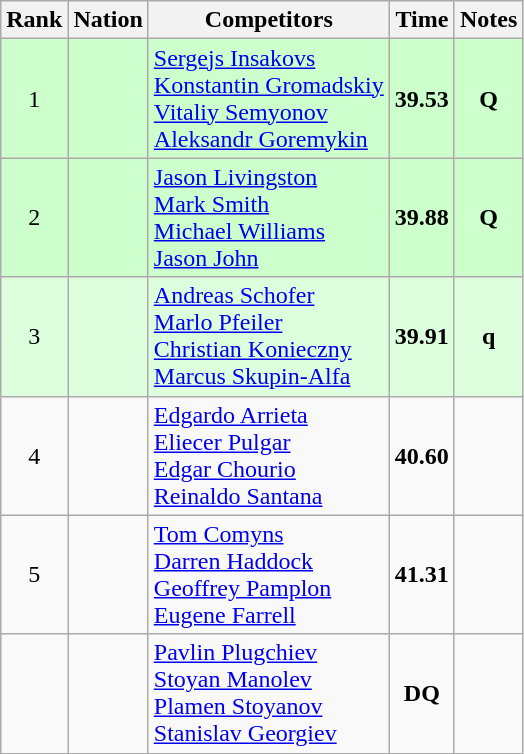<table class="wikitable sortable" style="text-align:center">
<tr>
<th>Rank</th>
<th>Nation</th>
<th>Competitors</th>
<th>Time</th>
<th>Notes</th>
</tr>
<tr bgcolor=ccffcc>
<td>1</td>
<td align=left></td>
<td align=left><a href='#'>Sergejs Insakovs</a><br><a href='#'>Konstantin Gromadskiy</a><br><a href='#'>Vitaliy Semyonov</a><br><a href='#'>Aleksandr Goremykin</a></td>
<td><strong>39.53</strong></td>
<td><strong>Q</strong></td>
</tr>
<tr bgcolor=ccffcc>
<td>2</td>
<td align=left></td>
<td align=left><a href='#'>Jason Livingston</a><br><a href='#'>Mark Smith</a><br><a href='#'>Michael Williams</a><br><a href='#'>Jason John</a></td>
<td><strong>39.88</strong></td>
<td><strong>Q</strong></td>
</tr>
<tr bgcolor=ddffdd>
<td>3</td>
<td align=left></td>
<td align=left><a href='#'>Andreas Schofer</a><br><a href='#'>Marlo Pfeiler</a><br><a href='#'>Christian Konieczny</a><br><a href='#'>Marcus Skupin-Alfa</a></td>
<td><strong>39.91</strong></td>
<td><strong>q</strong></td>
</tr>
<tr>
<td>4</td>
<td align=left></td>
<td align=left><a href='#'>Edgardo Arrieta</a><br><a href='#'>Eliecer Pulgar</a><br><a href='#'>Edgar Chourio</a><br><a href='#'>Reinaldo Santana</a></td>
<td><strong>40.60</strong></td>
<td></td>
</tr>
<tr>
<td>5</td>
<td align=left></td>
<td align=left><a href='#'>Tom Comyns</a><br><a href='#'>Darren Haddock</a><br><a href='#'>Geoffrey Pamplon</a><br><a href='#'>Eugene Farrell</a></td>
<td><strong>41.31</strong></td>
<td></td>
</tr>
<tr>
<td></td>
<td align=left></td>
<td align=left><a href='#'>Pavlin Plugchiev</a><br><a href='#'>Stoyan Manolev</a><br><a href='#'>Plamen Stoyanov</a><br><a href='#'>Stanislav Georgiev</a></td>
<td><strong>DQ</strong></td>
<td></td>
</tr>
</table>
